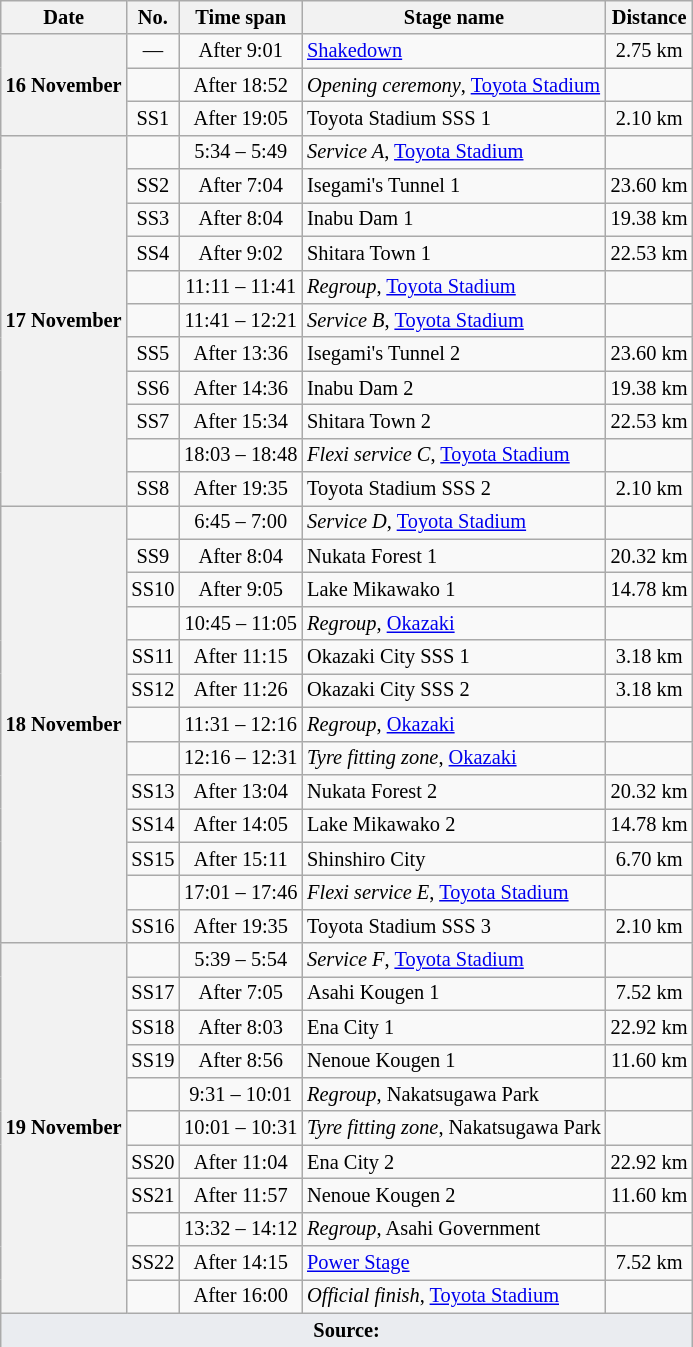<table class="wikitable" style="font-size: 85%;">
<tr>
<th>Date</th>
<th>No.</th>
<th>Time span</th>
<th>Stage name</th>
<th>Distance</th>
</tr>
<tr>
<th rowspan="3">16 November</th>
<td align="center">—</td>
<td align="center">After 9:01</td>
<td><a href='#'>Shakedown</a></td>
<td align="center">2.75 km</td>
</tr>
<tr>
<td align="center"></td>
<td align="center">After 18:52</td>
<td><em>Opening ceremony</em>, <a href='#'>Toyota Stadium</a></td>
<td></td>
</tr>
<tr>
<td align="center">SS1</td>
<td align="center">After 19:05</td>
<td>Toyota Stadium SSS 1</td>
<td align="center">2.10 km</td>
</tr>
<tr>
<th rowspan="11">17 November</th>
<td align="center"></td>
<td align="center">5:34 – 5:49</td>
<td><em>Service A</em>, <a href='#'>Toyota Stadium</a></td>
<td></td>
</tr>
<tr>
<td align="center">SS2</td>
<td align="center">After 7:04</td>
<td>Isegami's Tunnel 1</td>
<td align="center">23.60 km</td>
</tr>
<tr>
<td align="center">SS3</td>
<td align="center">After 8:04</td>
<td>Inabu Dam 1</td>
<td align="center">19.38 km</td>
</tr>
<tr>
<td align="center">SS4</td>
<td align="center">After 9:02</td>
<td>Shitara Town 1</td>
<td align="center">22.53 km</td>
</tr>
<tr>
<td align="center"></td>
<td align="center">11:11 – 11:41</td>
<td><em>Regroup</em>, <a href='#'>Toyota Stadium</a></td>
<td></td>
</tr>
<tr>
<td align="center"></td>
<td align="center">11:41 – 12:21</td>
<td><em>Service B</em>, <a href='#'>Toyota Stadium</a></td>
<td></td>
</tr>
<tr>
<td align="center">SS5</td>
<td align="center">After 13:36</td>
<td>Isegami's Tunnel 2</td>
<td align="center">23.60 km</td>
</tr>
<tr>
<td align="center">SS6</td>
<td align="center">After 14:36</td>
<td>Inabu Dam 2</td>
<td align="center">19.38 km</td>
</tr>
<tr>
<td align="center">SS7</td>
<td align="center">After 15:34</td>
<td>Shitara Town 2</td>
<td align="center">22.53 km</td>
</tr>
<tr>
<td align="center"></td>
<td align="center">18:03 – 18:48</td>
<td><em>Flexi service C</em>, <a href='#'>Toyota Stadium</a></td>
<td></td>
</tr>
<tr>
<td align="center">SS8</td>
<td align="center">After 19:35</td>
<td>Toyota Stadium SSS 2</td>
<td align="center">2.10 km</td>
</tr>
<tr>
<th rowspan="13">18 November</th>
<td align="center"></td>
<td align="center">6:45 – 7:00</td>
<td><em>Service D</em>, <a href='#'>Toyota Stadium</a></td>
<td></td>
</tr>
<tr>
<td align="center">SS9</td>
<td align="center">After 8:04</td>
<td>Nukata Forest 1</td>
<td align="center">20.32 km</td>
</tr>
<tr>
<td align="center">SS10</td>
<td align="center">After 9:05</td>
<td>Lake Mikawako 1</td>
<td align="center">14.78 km</td>
</tr>
<tr>
<td align="center"></td>
<td align="center">10:45 – 11:05</td>
<td><em>Regroup</em>, <a href='#'>Okazaki</a></td>
<td></td>
</tr>
<tr>
<td align="center">SS11</td>
<td align="center">After 11:15</td>
<td>Okazaki City SSS 1</td>
<td align="center">3.18 km</td>
</tr>
<tr>
<td align="center">SS12</td>
<td align="center">After 11:26</td>
<td>Okazaki City SSS 2</td>
<td align="center">3.18 km</td>
</tr>
<tr>
<td align="center"></td>
<td align="center">11:31 – 12:16</td>
<td><em>Regroup</em>, <a href='#'>Okazaki</a></td>
<td></td>
</tr>
<tr>
<td align="center"></td>
<td align="center">12:16 – 12:31</td>
<td><em>Tyre fitting zone</em>, <a href='#'>Okazaki</a></td>
<td></td>
</tr>
<tr>
<td align="center">SS13</td>
<td align="center">After 13:04</td>
<td>Nukata Forest 2</td>
<td align="center">20.32 km</td>
</tr>
<tr>
<td align="center">SS14</td>
<td align="center">After 14:05</td>
<td>Lake Mikawako 2</td>
<td align="center">14.78 km</td>
</tr>
<tr>
<td align="center">SS15</td>
<td align="center">After 15:11</td>
<td>Shinshiro City</td>
<td align="center">6.70 km</td>
</tr>
<tr>
<td align="center"></td>
<td align="center">17:01 – 17:46</td>
<td><em>Flexi service E</em>, <a href='#'>Toyota Stadium</a></td>
<td></td>
</tr>
<tr>
<td align="center">SS16</td>
<td align="center">After 19:35</td>
<td>Toyota Stadium SSS 3</td>
<td align="center">2.10 km</td>
</tr>
<tr>
<th rowspan="11">19 November</th>
<td align="center"></td>
<td align="center">5:39 – 5:54</td>
<td><em>Service F</em>, <a href='#'>Toyota Stadium</a></td>
<td></td>
</tr>
<tr>
<td align="center">SS17</td>
<td align="center">After 7:05</td>
<td>Asahi Kougen 1</td>
<td align="center">7.52 km</td>
</tr>
<tr>
<td align="center">SS18</td>
<td align="center">After 8:03</td>
<td>Ena City 1</td>
<td align="center">22.92 km</td>
</tr>
<tr>
<td align="center">SS19</td>
<td align="center">After 8:56</td>
<td>Nenoue Kougen 1</td>
<td align="center">11.60 km</td>
</tr>
<tr>
<td align="center"></td>
<td align="center">9:31 – 10:01</td>
<td><em>Regroup</em>, Nakatsugawa Park</td>
<td></td>
</tr>
<tr>
<td align="center"></td>
<td align="center">10:01 – 10:31</td>
<td><em>Tyre fitting zone</em>, Nakatsugawa Park</td>
<td></td>
</tr>
<tr>
<td align="center">SS20</td>
<td align="center">After 11:04</td>
<td>Ena City 2</td>
<td align="center">22.92 km</td>
</tr>
<tr>
<td align="center">SS21</td>
<td align="center">After 11:57</td>
<td>Nenoue Kougen 2</td>
<td align="center">11.60 km</td>
</tr>
<tr>
<td align="center"></td>
<td align="center">13:32 – 14:12</td>
<td><em>Regroup</em>, Asahi Government</td>
<td></td>
</tr>
<tr>
<td align="center">SS22</td>
<td align="center">After 14:15</td>
<td><a href='#'>Power Stage</a></td>
<td align="center">7.52 km</td>
</tr>
<tr>
<td align="center"></td>
<td align="center">After 16:00</td>
<td><em>Official finish</em>, <a href='#'>Toyota Stadium</a></td>
<td></td>
</tr>
<tr>
<td colspan="5" style="background-color:#EAECF0;text-align:center"><strong>Source:</strong></td>
</tr>
<tr>
</tr>
</table>
